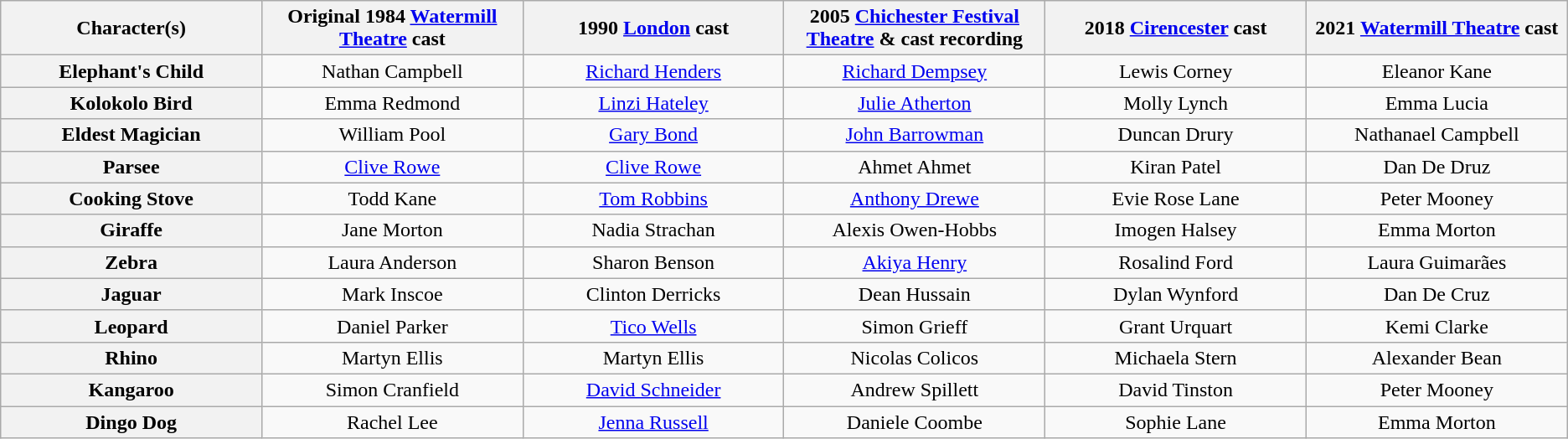<table class="wikitable">
<tr>
<th width="16%">Character(s)</th>
<th width="16%">Original 1984 <a href='#'>Watermill Theatre</a> cast</th>
<th width="16%">1990 <a href='#'>London</a> cast</th>
<th width="16%">2005 <a href='#'>Chichester Festival Theatre</a> & cast recording</th>
<th width="16%">2018 <a href='#'>Cirencester</a> cast</th>
<th width="16%">2021 <a href='#'>Watermill Theatre</a> cast</th>
</tr>
<tr>
<th scope="row">Elephant's Child</th>
<td align="center">Nathan Campbell</td>
<td align="center"><a href='#'>Richard Henders</a></td>
<td align="center"><a href='#'>Richard Dempsey</a></td>
<td align="center">Lewis Corney</td>
<td align="center">Eleanor Kane</td>
</tr>
<tr>
<th scope="row">Kolokolo Bird</th>
<td align="center">Emma Redmond</td>
<td align="center"><a href='#'>Linzi Hateley</a></td>
<td align="center"><a href='#'>Julie Atherton</a></td>
<td align="center">Molly Lynch</td>
<td align="center">Emma Lucia</td>
</tr>
<tr>
<th scope="row">Eldest Magician</th>
<td align="center">William Pool</td>
<td align="center"><a href='#'>Gary Bond</a></td>
<td align="center"><a href='#'>John Barrowman</a></td>
<td align="center">Duncan Drury</td>
<td align="center">Nathanael Campbell</td>
</tr>
<tr>
<th scope="row">Parsee</th>
<td align="center"><a href='#'>Clive Rowe</a></td>
<td align="center"><a href='#'>Clive Rowe</a></td>
<td align="center">Ahmet Ahmet</td>
<td align="center">Kiran Patel</td>
<td align="center">Dan De Druz</td>
</tr>
<tr>
<th scope="row">Cooking Stove</th>
<td align="center">Todd Kane</td>
<td align="center"><a href='#'>Tom Robbins</a></td>
<td align="center"><a href='#'>Anthony Drewe</a></td>
<td align="center">Evie Rose Lane</td>
<td align="center">Peter Mooney</td>
</tr>
<tr>
<th scope="row">Giraffe</th>
<td align="center">Jane Morton</td>
<td align="center">Nadia Strachan</td>
<td align="center">Alexis Owen-Hobbs</td>
<td align="center">Imogen Halsey</td>
<td align="center">Emma Morton</td>
</tr>
<tr>
<th scope="row">Zebra</th>
<td align="center">Laura Anderson</td>
<td align="center">Sharon Benson</td>
<td align="center"><a href='#'>Akiya Henry</a></td>
<td align="center">Rosalind Ford</td>
<td align="center">Laura Guimarães</td>
</tr>
<tr>
<th scope="row">Jaguar</th>
<td align="center">Mark Inscoe</td>
<td align="center">Clinton Derricks</td>
<td align="center">Dean Hussain</td>
<td align="center">Dylan Wynford</td>
<td align="center">Dan De Cruz</td>
</tr>
<tr>
<th scope="row">Leopard</th>
<td align="center">Daniel Parker</td>
<td align="center"><a href='#'>Tico Wells</a></td>
<td align="center">Simon Grieff</td>
<td align="center">Grant Urquart</td>
<td align="center">Kemi Clarke</td>
</tr>
<tr>
<th scope="row">Rhino</th>
<td align="center">Martyn Ellis</td>
<td align="center">Martyn Ellis</td>
<td align="center">Nicolas Colicos</td>
<td align="center">Michaela Stern</td>
<td align="center">Alexander Bean</td>
</tr>
<tr>
<th scope="row">Kangaroo</th>
<td align="center">Simon Cranfield</td>
<td align="center"><a href='#'>David Schneider</a></td>
<td align="center">Andrew Spillett</td>
<td align="center">David Tinston</td>
<td align="center">Peter Mooney</td>
</tr>
<tr>
<th scope="row">Dingo Dog</th>
<td align="center">Rachel Lee</td>
<td align="center"><a href='#'>Jenna Russell</a></td>
<td align="center">Daniele Coombe</td>
<td align="center">Sophie Lane</td>
<td align="center">Emma Morton</td>
</tr>
</table>
